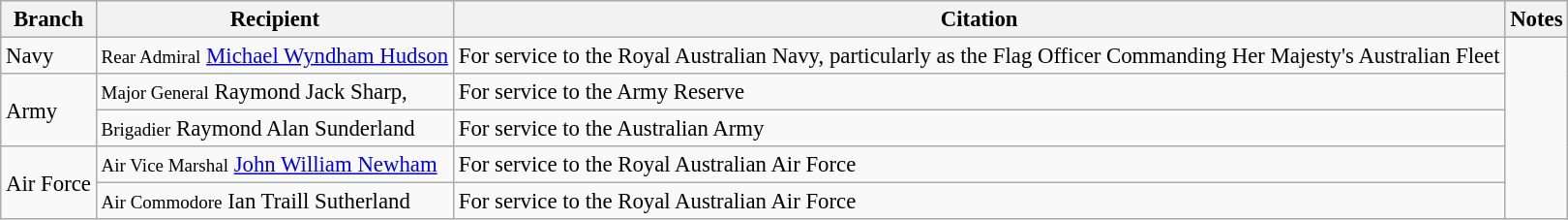<table class="wikitable" style="font-size:95%;">
<tr>
<th>Branch</th>
<th>Recipient</th>
<th>Citation</th>
<th>Notes</th>
</tr>
<tr>
<td>Navy</td>
<td><small>Rear Admiral</small> <a href='#'>Michael Wyndham Hudson</a></td>
<td>For service to the Royal Australian Navy, particularly as the Flag Officer Commanding Her Majesty's Australian Fleet</td>
<td rowspan="5"></td>
</tr>
<tr>
<td rowspan="2">Army</td>
<td><small>Major General</small> Raymond Jack Sharp, </td>
<td>For service to the Army Reserve</td>
</tr>
<tr>
<td><small>Brigadier</small> Raymond Alan Sunderland</td>
<td>For service to the Australian Army</td>
</tr>
<tr>
<td rowspan="2">Air Force</td>
<td><small>Air Vice Marshal</small> <a href='#'>John William Newham</a></td>
<td>For service to the Royal Australian Air Force</td>
</tr>
<tr>
<td><small>Air Commodore</small> Ian Traill Sutherland</td>
<td>For service to the Royal Australian Air Force</td>
</tr>
</table>
